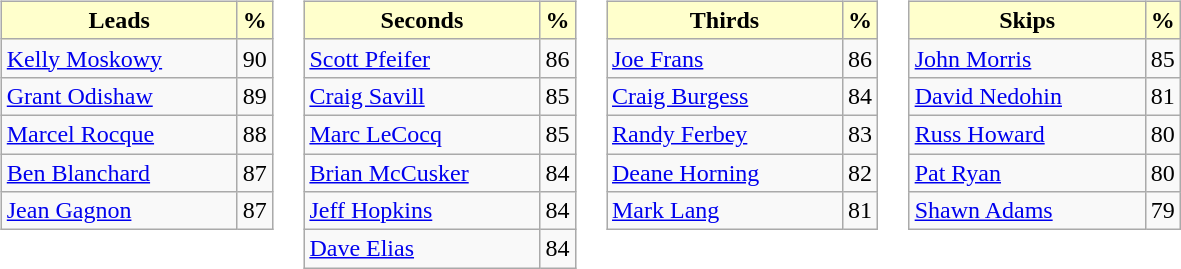<table>
<tr>
<td valign=top><br><table class="wikitable">
<tr>
<th style="background: #ffffcc; width:150px;">Leads</th>
<th style="background: #ffffcc;">%</th>
</tr>
<tr>
<td> <a href='#'>Kelly Moskowy</a></td>
<td>90</td>
</tr>
<tr>
<td> <a href='#'>Grant Odishaw</a></td>
<td>89</td>
</tr>
<tr>
<td> <a href='#'>Marcel Rocque</a></td>
<td>88</td>
</tr>
<tr>
<td> <a href='#'>Ben Blanchard</a></td>
<td>87</td>
</tr>
<tr>
<td> <a href='#'>Jean Gagnon</a></td>
<td>87</td>
</tr>
</table>
</td>
<td valign=top><br><table class="wikitable">
<tr>
<th style="background: #ffffcc; width:150px;">Seconds</th>
<th style="background: #ffffcc;">%</th>
</tr>
<tr>
<td> <a href='#'>Scott Pfeifer</a></td>
<td>86</td>
</tr>
<tr>
<td> <a href='#'>Craig Savill</a></td>
<td>85</td>
</tr>
<tr>
<td> <a href='#'>Marc LeCocq</a></td>
<td>85</td>
</tr>
<tr>
<td> <a href='#'>Brian McCusker</a></td>
<td>84</td>
</tr>
<tr>
<td> <a href='#'>Jeff Hopkins</a></td>
<td>84</td>
</tr>
<tr>
<td> <a href='#'>Dave Elias</a></td>
<td>84</td>
</tr>
</table>
</td>
<td valign=top><br><table class="wikitable">
<tr>
<th style="background: #ffffcc; width:150px;">Thirds</th>
<th style="background: #ffffcc;">%</th>
</tr>
<tr>
<td> <a href='#'>Joe Frans</a></td>
<td>86</td>
</tr>
<tr>
<td> <a href='#'>Craig Burgess</a></td>
<td>84</td>
</tr>
<tr>
<td> <a href='#'>Randy Ferbey</a></td>
<td>83</td>
</tr>
<tr>
<td> <a href='#'>Deane Horning</a></td>
<td>82</td>
</tr>
<tr>
<td> <a href='#'>Mark Lang</a></td>
<td>81</td>
</tr>
</table>
</td>
<td valign=top><br><table class="wikitable">
<tr>
<th style="background: #ffffcc; width:150px;">Skips</th>
<th style="background: #ffffcc;">%</th>
</tr>
<tr>
<td> <a href='#'>John Morris</a></td>
<td>85</td>
</tr>
<tr>
<td> <a href='#'>David Nedohin</a></td>
<td>81</td>
</tr>
<tr>
<td> <a href='#'>Russ Howard</a></td>
<td>80</td>
</tr>
<tr>
<td> <a href='#'>Pat Ryan</a></td>
<td>80</td>
</tr>
<tr>
<td> <a href='#'>Shawn Adams</a></td>
<td>79</td>
</tr>
</table>
</td>
</tr>
</table>
